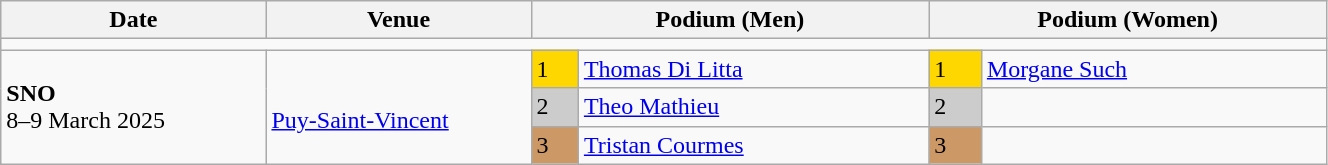<table class="wikitable" width=70%>
<tr>
<th>Date</th>
<th width=20%>Venue</th>
<th colspan=2 width=30%>Podium (Men)</th>
<th colspan=2 width=30%>Podium (Women)</th>
</tr>
<tr>
<td colspan=6></td>
</tr>
<tr>
<td rowspan=3><strong>SNO</strong> <br> 8–9 March 2025</td>
<td rowspan=3><br><a href='#'>Puy-Saint-Vincent</a></td>
<td bgcolor=FFD700>1</td>
<td><a href='#'>Thomas Di Litta</a></td>
<td bgcolor=FFD700>1</td>
<td><a href='#'>Morgane Such</a></td>
</tr>
<tr>
<td bgcolor=CCCCCC>2</td>
<td><a href='#'>Theo Mathieu</a></td>
<td bgcolor=CCCCCC>2</td>
<td></td>
</tr>
<tr>
<td bgcolor=CC9966>3</td>
<td><a href='#'>Tristan Courmes</a></td>
<td bgcolor=CC9966>3</td>
<td></td>
</tr>
</table>
